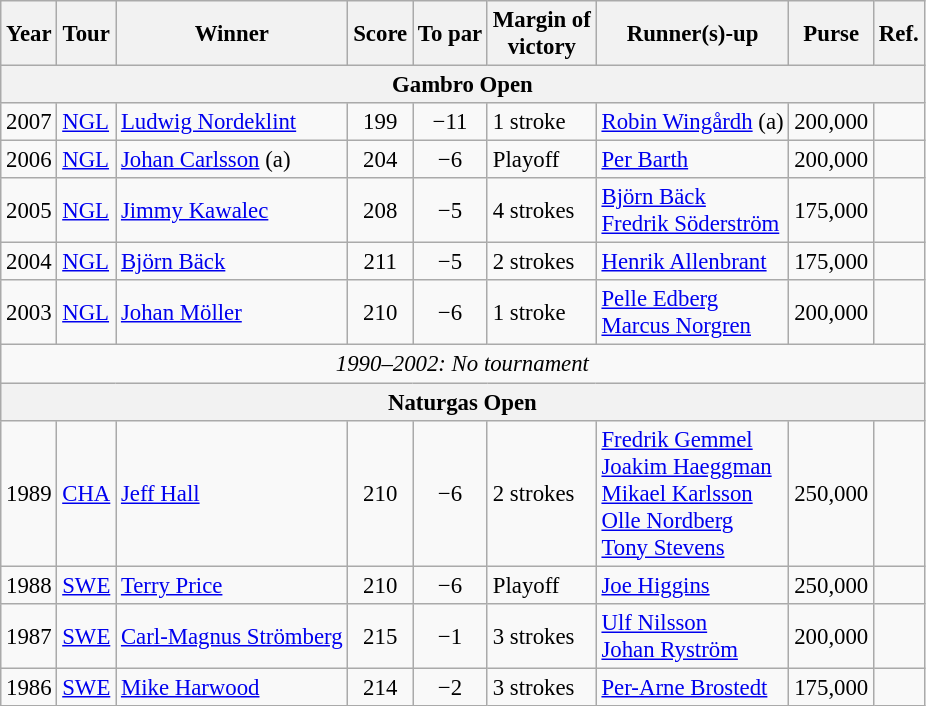<table class=wikitable style="font-size:95%">
<tr>
<th>Year</th>
<th>Tour</th>
<th>Winner</th>
<th>Score</th>
<th>To par</th>
<th>Margin of<br>victory</th>
<th>Runner(s)-up</th>
<th>Purse</th>
<th>Ref.</th>
</tr>
<tr>
<th colspan=12>Gambro Open</th>
</tr>
<tr>
<td>2007</td>
<td><a href='#'>NGL</a></td>
<td> <a href='#'>Ludwig Nordeklint</a></td>
<td align=center>199</td>
<td align=center>−11</td>
<td>1 stroke</td>
<td> <a href='#'>Robin Wingårdh</a> (a)</td>
<td align=right>200,000</td>
<td></td>
</tr>
<tr>
<td>2006</td>
<td><a href='#'>NGL</a></td>
<td> <a href='#'>Johan Carlsson</a> (a)</td>
<td align=center>204</td>
<td align=center>−6</td>
<td>Playoff</td>
<td> <a href='#'>Per Barth</a></td>
<td align=right>200,000</td>
<td></td>
</tr>
<tr>
<td>2005</td>
<td><a href='#'>NGL</a></td>
<td> <a href='#'>Jimmy Kawalec</a></td>
<td align=center>208</td>
<td align=center>−5</td>
<td>4 strokes</td>
<td> <a href='#'>Björn Bäck</a><br> <a href='#'>Fredrik Söderström</a></td>
<td align=right>175,000</td>
<td></td>
</tr>
<tr>
<td>2004</td>
<td><a href='#'>NGL</a></td>
<td> <a href='#'>Björn Bäck</a></td>
<td align=center>211</td>
<td align=center>−5</td>
<td>2 strokes</td>
<td> <a href='#'>Henrik Allenbrant</a></td>
<td align=right>175,000</td>
<td></td>
</tr>
<tr>
<td>2003</td>
<td><a href='#'>NGL</a></td>
<td> <a href='#'>Johan Möller</a></td>
<td align=center>210</td>
<td align=center>−6</td>
<td>1 stroke</td>
<td> <a href='#'>Pelle Edberg</a><br> <a href='#'>Marcus Norgren</a></td>
<td align=right>200,000</td>
<td></td>
</tr>
<tr>
<td colspan=12 align=center><em>1990–2002: No tournament</em></td>
</tr>
<tr>
<th colspan=12>Naturgas Open</th>
</tr>
<tr>
<td>1989</td>
<td><a href='#'>CHA</a></td>
<td> <a href='#'>Jeff Hall</a></td>
<td align=center>210</td>
<td align=center>−6</td>
<td>2 strokes</td>
<td> <a href='#'>Fredrik Gemmel</a><br> <a href='#'>Joakim Haeggman</a><br> <a href='#'>Mikael Karlsson</a><br> <a href='#'>Olle Nordberg</a><br> <a href='#'>Tony Stevens</a></td>
<td align=right>250,000</td>
<td></td>
</tr>
<tr>
<td>1988</td>
<td><a href='#'>SWE</a></td>
<td> <a href='#'>Terry Price</a></td>
<td align=center>210</td>
<td align=center>−6</td>
<td>Playoff</td>
<td> <a href='#'>Joe Higgins</a></td>
<td align=right>250,000</td>
<td></td>
</tr>
<tr>
<td>1987</td>
<td><a href='#'>SWE</a></td>
<td> <a href='#'>Carl-Magnus Strömberg</a></td>
<td align=center>215</td>
<td align=center>−1</td>
<td>3 strokes</td>
<td> <a href='#'>Ulf Nilsson</a><br> <a href='#'>Johan Ryström</a></td>
<td align=right>200,000</td>
<td></td>
</tr>
<tr>
<td>1986</td>
<td><a href='#'>SWE</a></td>
<td> <a href='#'>Mike Harwood</a></td>
<td align=center>214</td>
<td align=center>−2</td>
<td>3 strokes</td>
<td> <a href='#'>Per-Arne Brostedt</a></td>
<td align=right>175,000</td>
<td></td>
</tr>
</table>
